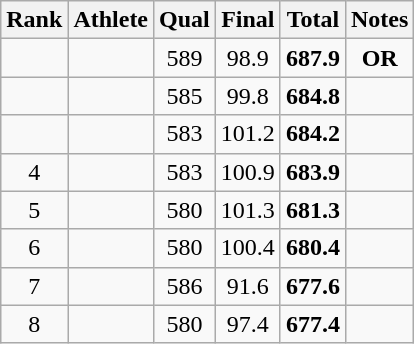<table class="wikitable sortable" style="text-align: center">
<tr>
<th>Rank</th>
<th>Athlete</th>
<th>Qual</th>
<th>Final</th>
<th>Total</th>
<th>Notes</th>
</tr>
<tr>
<td></td>
<td align=left></td>
<td>589</td>
<td>98.9</td>
<td><strong>687.9</strong></td>
<td><strong>OR</strong></td>
</tr>
<tr>
<td></td>
<td align=left></td>
<td>585</td>
<td>99.8</td>
<td><strong>684.8</strong></td>
<td></td>
</tr>
<tr>
<td></td>
<td align=left></td>
<td>583</td>
<td>101.2</td>
<td><strong>684.2</strong></td>
<td></td>
</tr>
<tr>
<td>4</td>
<td align=left></td>
<td>583</td>
<td>100.9</td>
<td><strong>683.9</strong></td>
<td></td>
</tr>
<tr>
<td>5</td>
<td align=left></td>
<td>580</td>
<td>101.3</td>
<td><strong>681.3</strong></td>
<td></td>
</tr>
<tr>
<td>6</td>
<td align=left></td>
<td>580</td>
<td>100.4</td>
<td><strong>680.4</strong></td>
<td></td>
</tr>
<tr>
<td>7</td>
<td align=left></td>
<td>586</td>
<td>91.6</td>
<td><strong>677.6</strong></td>
<td></td>
</tr>
<tr>
<td>8</td>
<td align=left></td>
<td>580</td>
<td>97.4</td>
<td><strong>677.4</strong></td>
<td></td>
</tr>
</table>
